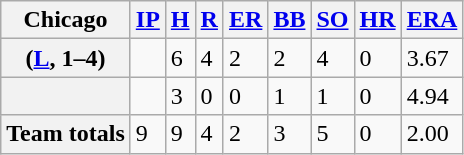<table class="wikitable sortable plainrowheaders" border="2">
<tr>
<th scope="col">Chicago</th>
<th scope="col"><a href='#'>IP</a></th>
<th scope="col"><a href='#'>H</a></th>
<th scope="col"><a href='#'>R</a></th>
<th scope="col"><a href='#'>ER</a></th>
<th scope="col"><a href='#'>BB</a></th>
<th scope="col"><a href='#'>SO</a></th>
<th scope="col"><a href='#'>HR</a></th>
<th scope="col"><a href='#'>ERA</a></th>
</tr>
<tr>
<th scope="row"> (<a href='#'>L</a>, 1–4)</th>
<td></td>
<td>6</td>
<td>4</td>
<td>2</td>
<td>2</td>
<td>4</td>
<td>0</td>
<td>3.67</td>
</tr>
<tr>
<th scope="row"></th>
<td></td>
<td>3</td>
<td>0</td>
<td>0</td>
<td>1</td>
<td>1</td>
<td>0</td>
<td>4.94</td>
</tr>
<tr>
<th scope="row"><strong>Team totals</strong></th>
<td>9</td>
<td>9</td>
<td>4</td>
<td>2</td>
<td>3</td>
<td>5</td>
<td>0</td>
<td>2.00</td>
</tr>
</table>
